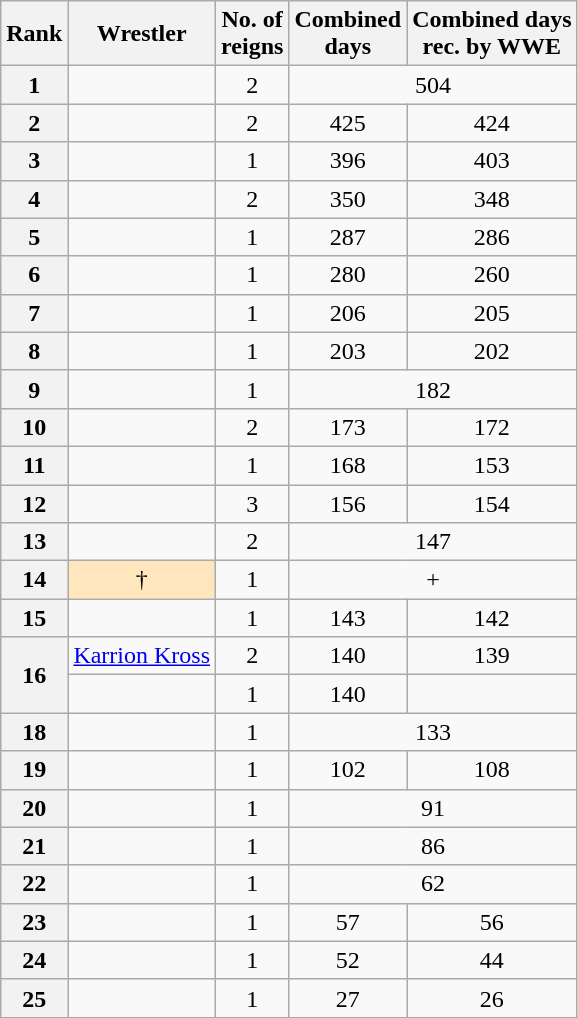<table class="wikitable sortable" style="text-align: center">
<tr>
<th>Rank</th>
<th>Wrestler</th>
<th>No. of<br>reigns</th>
<th data-sort-type="number">Combined<br>days</th>
<th>Combined days<br>rec. by WWE</th>
</tr>
<tr>
<th>1</th>
<td></td>
<td>2</td>
<td colspan="2">504</td>
</tr>
<tr>
<th>2</th>
<td></td>
<td>2</td>
<td>425</td>
<td>424</td>
</tr>
<tr>
<th>3</th>
<td></td>
<td>1</td>
<td>396</td>
<td>403</td>
</tr>
<tr>
<th>4</th>
<td></td>
<td>2</td>
<td>350</td>
<td>348</td>
</tr>
<tr>
<th>5</th>
<td></td>
<td>1</td>
<td>287</td>
<td>286</td>
</tr>
<tr>
<th>6</th>
<td></td>
<td>1</td>
<td>280</td>
<td>260</td>
</tr>
<tr>
<th>7</th>
<td></td>
<td>1</td>
<td>206</td>
<td>205</td>
</tr>
<tr>
<th>8</th>
<td></td>
<td>1</td>
<td>203</td>
<td>202</td>
</tr>
<tr>
<th>9</th>
<td></td>
<td>1</td>
<td colspan="2">182</td>
</tr>
<tr>
<th>10</th>
<td></td>
<td>2</td>
<td>173</td>
<td>172</td>
</tr>
<tr>
<th>11</th>
<td></td>
<td>1</td>
<td>168</td>
<td>153</td>
</tr>
<tr>
<th>12</th>
<td></td>
<td>3</td>
<td>156</td>
<td>154</td>
</tr>
<tr>
<th>13</th>
<td></td>
<td>2</td>
<td colspan="2">147</td>
</tr>
<tr>
<th>14</th>
<td style="background: #ffe6bd"> †</td>
<td>1</td>
<td colspan=2>+</td>
</tr>
<tr>
<th>15</th>
<td></td>
<td>1</td>
<td>143</td>
<td>142</td>
</tr>
<tr>
<th rowspan=2>16</th>
<td><a href='#'>Karrion Kross</a></td>
<td>2</td>
<td>140</td>
<td>139</td>
</tr>
<tr>
<td></td>
<td>1</td>
<td>140</td>
<td colspan="2"></td>
</tr>
<tr>
<th>18</th>
<td></td>
<td>1</td>
<td colspan="2">133</td>
</tr>
<tr>
<th>19</th>
<td></td>
<td>1</td>
<td>102</td>
<td>108</td>
</tr>
<tr>
<th>20</th>
<td></td>
<td>1</td>
<td colspan="2">91</td>
</tr>
<tr>
<th>21</th>
<td></td>
<td>1</td>
<td colspan="2">86</td>
</tr>
<tr>
<th>22</th>
<td></td>
<td>1</td>
<td colspan="2">62</td>
</tr>
<tr>
<th>23</th>
<td></td>
<td>1</td>
<td>57</td>
<td>56</td>
</tr>
<tr>
<th>24</th>
<td></td>
<td>1</td>
<td>52</td>
<td>44</td>
</tr>
<tr>
<th>25</th>
<td></td>
<td>1</td>
<td>27</td>
<td>26</td>
</tr>
<tr>
</tr>
</table>
